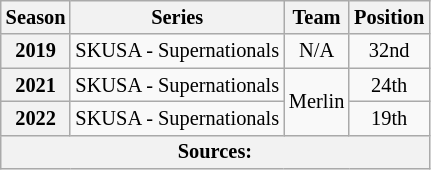<table class="wikitable" style="font-size: 85%; text-align:center">
<tr>
<th>Season</th>
<th>Series</th>
<th>Team</th>
<th>Position</th>
</tr>
<tr>
<th>2019</th>
<td>SKUSA - Supernationals</td>
<td>N/A</td>
<td>32nd</td>
</tr>
<tr>
<th>2021</th>
<td align="left">SKUSA - Supernationals</td>
<td rowspan="2" align="left">Merlin</td>
<td>24th</td>
</tr>
<tr>
<th>2022</th>
<td align="left">SKUSA - Supernationals</td>
<td>19th</td>
</tr>
<tr>
<th colspan="4">Sources:</th>
</tr>
</table>
